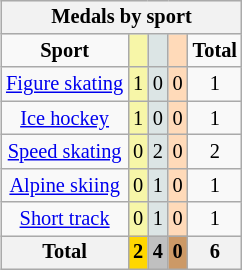<table class="wikitable" style="font-size:85%; float:right;">
<tr style="background:#efefef;">
<th colspan=7><strong>Medals by sport</strong></th>
</tr>
<tr align=center>
<td><strong>Sport</strong></td>
<td style="background:#f7f6a8;"></td>
<td style="background:#dce5e5;"></td>
<td style="background:#ffdab9;"></td>
<td><strong>Total</strong></td>
</tr>
<tr align=center>
<td><a href='#'>Figure skating</a></td>
<td style="background:#f7f6a8;">1</td>
<td style="background:#dce5e5;">0</td>
<td style="background:#ffdab9;">0</td>
<td>1</td>
</tr>
<tr align=center>
<td><a href='#'>Ice hockey</a></td>
<td style="background:#f7f6a8;">1</td>
<td style="background:#dce5e5;">0</td>
<td style="background:#ffdab9;">0</td>
<td>1</td>
</tr>
<tr align=center>
<td><a href='#'>Speed skating</a></td>
<td style="background:#f7f6a8;">0</td>
<td style="background:#dce5e5;">2</td>
<td style="background:#ffdab9;">0</td>
<td>2</td>
</tr>
<tr align=center>
<td><a href='#'>Alpine skiing</a></td>
<td style="background:#f7f6a8;">0</td>
<td style="background:#dce5e5;">1</td>
<td style="background:#ffdab9;">0</td>
<td>1</td>
</tr>
<tr align=center>
<td><a href='#'>Short track</a></td>
<td style="background:#f7f6a8;">0</td>
<td style="background:#dce5e5;">1</td>
<td style="background:#ffdab9;">0</td>
<td>1</td>
</tr>
<tr align=center>
<th><strong>Total</strong></th>
<th style="background:gold;"><strong>2</strong></th>
<th style="background:silver;"><strong>4</strong></th>
<th style="background:#c96;"><strong>0</strong></th>
<th><strong>6</strong></th>
</tr>
</table>
